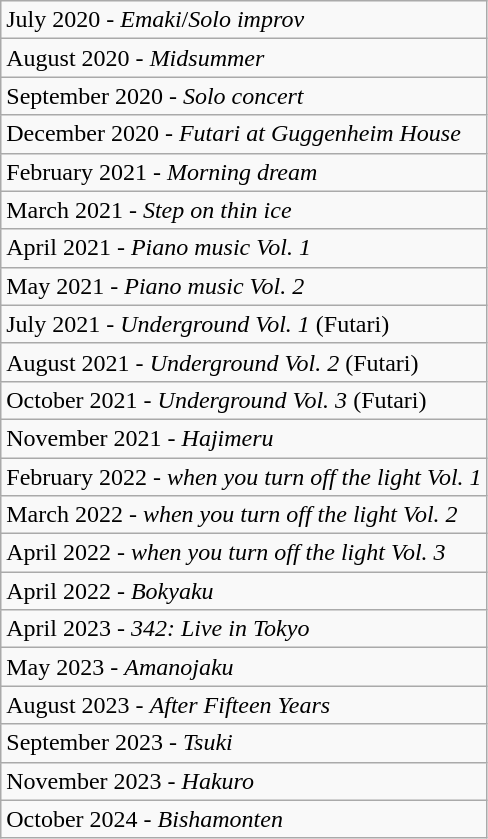<table class="wikitable">
<tr>
<td>July 2020 - <em>Emaki</em>/<em>Solo improv</em></td>
</tr>
<tr>
<td>August 2020 - <em>Midsummer</em></td>
</tr>
<tr>
<td>September 2020 - <em>Solo concert</em></td>
</tr>
<tr>
<td>December 2020 - <em>Futari at Guggenheim House</em></td>
</tr>
<tr>
<td>February 2021 - <em>Morning dream</em></td>
</tr>
<tr>
<td>March 2021 - <em>Step on thin ice</em></td>
</tr>
<tr>
<td>April 2021 - <em>Piano music Vol. 1</em></td>
</tr>
<tr>
<td>May 2021 - <em>Piano music Vol. 2</em></td>
</tr>
<tr>
<td>July 2021 - <em>Underground Vol. 1</em> (Futari)</td>
</tr>
<tr>
<td>August 2021 - <em>Underground Vol. 2</em> (Futari)</td>
</tr>
<tr>
<td>October 2021 - <em>Underground Vol. 3</em> (Futari)</td>
</tr>
<tr>
<td>November 2021 - <em>Hajimeru</em></td>
</tr>
<tr>
<td>February 2022 - <em>when you turn off the light Vol. 1</em></td>
</tr>
<tr>
<td>March 2022 - <em>when you turn off the light Vol. 2</em></td>
</tr>
<tr>
<td>April 2022 - <em>when you turn off the light Vol. 3</em></td>
</tr>
<tr>
<td>April 2022 - <em>Bokyaku</em></td>
</tr>
<tr>
<td>April 2023 - <em>342: Live in Tokyo</em></td>
</tr>
<tr>
<td>May 2023 - <em>Amanojaku</em></td>
</tr>
<tr>
<td>August 2023 - <em>After Fifteen Years</em></td>
</tr>
<tr>
<td>September 2023 - <em>Tsuki</em></td>
</tr>
<tr>
<td>November 2023 - <em>Hakuro</em></td>
</tr>
<tr>
<td>October 2024 - <em>Bishamonten</em></td>
</tr>
</table>
